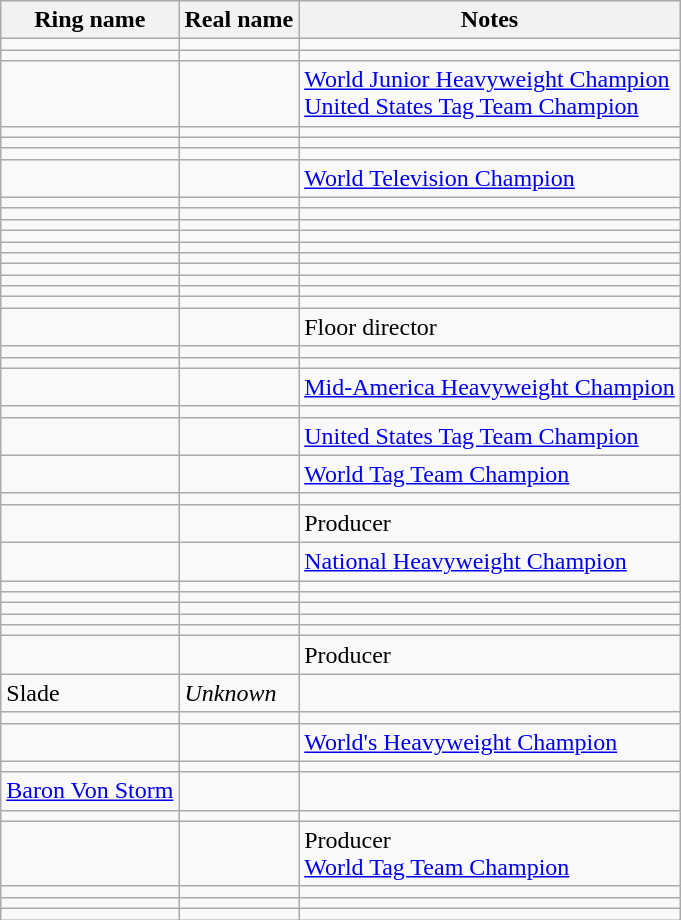<table class="wikitable sortable">
<tr>
<th>Ring name</th>
<th>Real name</th>
<th>Notes</th>
</tr>
<tr>
<td></td>
<td></td>
<td></td>
</tr>
<tr>
<td></td>
<td></td>
<td></td>
</tr>
<tr>
<td></td>
<td></td>
<td><a href='#'>World Junior Heavyweight Champion</a><br><a href='#'>United States Tag Team Champion</a></td>
</tr>
<tr>
<td></td>
<td></td>
<td></td>
</tr>
<tr>
<td></td>
<td></td>
<td></td>
</tr>
<tr>
<td></td>
<td></td>
<td></td>
</tr>
<tr>
<td></td>
<td></td>
<td><a href='#'>World Television Champion</a></td>
</tr>
<tr>
<td></td>
<td></td>
<td></td>
</tr>
<tr>
<td></td>
<td></td>
<td></td>
</tr>
<tr>
<td></td>
<td></td>
<td></td>
</tr>
<tr>
<td></td>
<td></td>
<td></td>
</tr>
<tr>
<td></td>
<td></td>
<td></td>
</tr>
<tr>
<td></td>
<td></td>
<td></td>
</tr>
<tr>
<td></td>
<td></td>
<td></td>
</tr>
<tr>
<td></td>
<td></td>
<td></td>
</tr>
<tr>
<td></td>
<td></td>
<td></td>
</tr>
<tr>
<td></td>
<td></td>
<td></td>
</tr>
<tr>
<td></td>
<td></td>
<td>Floor director</td>
</tr>
<tr>
<td></td>
<td></td>
<td></td>
</tr>
<tr>
<td></td>
<td></td>
<td></td>
</tr>
<tr>
<td></td>
<td></td>
<td><a href='#'>Mid-America Heavyweight Champion</a></td>
</tr>
<tr>
<td></td>
<td></td>
<td></td>
</tr>
<tr>
<td></td>
<td></td>
<td><a href='#'>United States Tag Team Champion</a></td>
</tr>
<tr>
<td></td>
<td></td>
<td><a href='#'>World Tag Team Champion</a></td>
</tr>
<tr>
<td></td>
<td></td>
<td></td>
</tr>
<tr>
<td></td>
<td></td>
<td>Producer</td>
</tr>
<tr>
<td></td>
<td></td>
<td><a href='#'>National Heavyweight Champion</a></td>
</tr>
<tr>
<td></td>
<td></td>
<td></td>
</tr>
<tr>
<td></td>
<td></td>
<td></td>
</tr>
<tr>
<td></td>
<td></td>
<td></td>
</tr>
<tr>
<td></td>
<td></td>
<td></td>
</tr>
<tr>
<td></td>
<td></td>
<td></td>
</tr>
<tr>
<td></td>
<td></td>
<td>Producer</td>
</tr>
<tr>
<td>Slade</td>
<td><em>Unknown</em></td>
<td></td>
</tr>
<tr>
<td></td>
<td></td>
<td></td>
</tr>
<tr>
<td></td>
<td></td>
<td><a href='#'>World's Heavyweight Champion</a></td>
</tr>
<tr>
<td></td>
<td></td>
<td></td>
</tr>
<tr>
<td><a href='#'>Baron Von Storm</a></td>
<td></td>
<td></td>
</tr>
<tr>
<td></td>
<td></td>
<td></td>
</tr>
<tr>
<td></td>
<td></td>
<td>Producer<br><a href='#'>World Tag Team Champion</a></td>
</tr>
<tr>
<td></td>
<td></td>
<td></td>
</tr>
<tr>
<td></td>
<td></td>
<td></td>
</tr>
<tr>
<td></td>
<td></td>
<td></td>
</tr>
</table>
